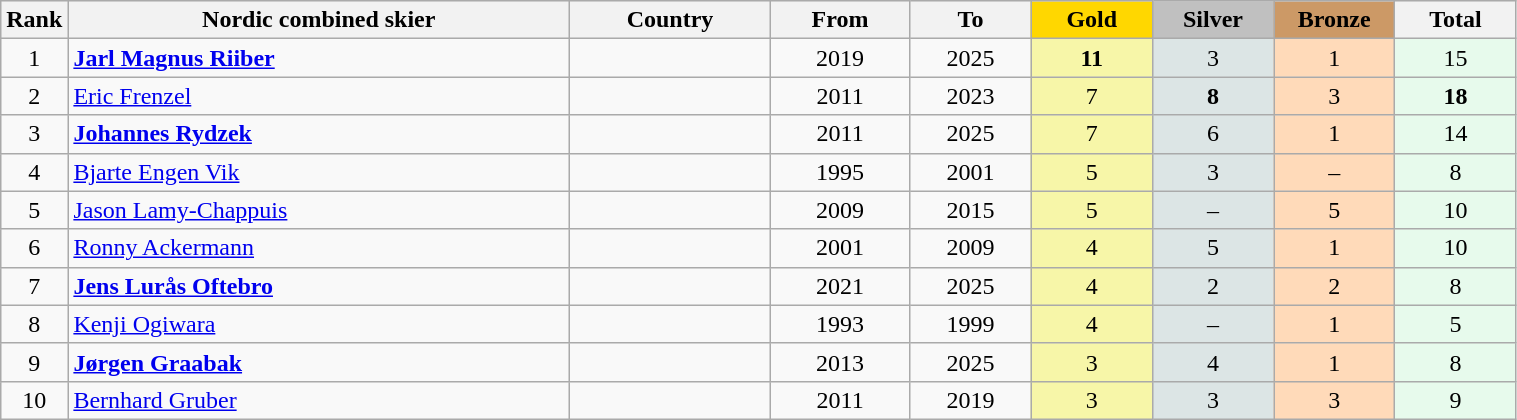<table class="wikitable plainrowheaders" width=80% style="text-align:center;">
<tr style="background-color:#EDEDED;">
<th class="hintergrundfarbe5" style="width:1em">Rank</th>
<th class="hintergrundfarbe5">Nordic combined skier</th>
<th class="hintergrundfarbe5">Country</th>
<th class="hintergrundfarbe5">From</th>
<th class="hintergrundfarbe5">To</th>
<th style="background:    gold; width:8%">Gold</th>
<th style="background:  silver; width:8%">Silver</th>
<th style="background: #CC9966; width:8%">Bronze</th>
<th class="hintergrundfarbe5" style="width:8%">Total</th>
</tr>
<tr>
<td>1</td>
<td align="left"><strong><a href='#'>Jarl Magnus Riiber</a></strong></td>
<td align="left"></td>
<td>2019</td>
<td>2025</td>
<td bgcolor="#F7F6A8"><strong>11</strong></td>
<td bgcolor="#DCE5E5">3</td>
<td bgcolor="#FFDAB9">1</td>
<td bgcolor="#E7FAEC">15</td>
</tr>
<tr align="center">
<td>2</td>
<td align="left"><a href='#'>Eric Frenzel</a></td>
<td align="left"></td>
<td>2011</td>
<td>2023</td>
<td bgcolor="#F7F6A8">7</td>
<td bgcolor="#DCE5E5"><strong>8</strong></td>
<td bgcolor="#FFDAB9">3</td>
<td bgcolor="#E7FAEC"><strong>18</strong></td>
</tr>
<tr align="center">
<td>3</td>
<td align="left"><strong><a href='#'>Johannes Rydzek</a></strong></td>
<td align="left"></td>
<td>2011</td>
<td>2025</td>
<td bgcolor="#F7F6A8">7</td>
<td bgcolor="#DCE5E5">6</td>
<td bgcolor="#FFDAB9">1</td>
<td bgcolor="#E7FAEC">14</td>
</tr>
<tr align="center">
<td>4</td>
<td align="left"><a href='#'>Bjarte Engen Vik</a></td>
<td align="left"></td>
<td>1995</td>
<td>2001</td>
<td bgcolor="#F7F6A8">5</td>
<td bgcolor="#DCE5E5">3</td>
<td bgcolor="#FFDAB9">–</td>
<td bgcolor="#E7FAEC">8</td>
</tr>
<tr align="center">
<td>5</td>
<td align="left"><a href='#'>Jason Lamy-Chappuis</a></td>
<td align="left"></td>
<td>2009</td>
<td>2015</td>
<td bgcolor="#F7F6A8">5</td>
<td bgcolor="#DCE5E5">–</td>
<td bgcolor="#FFDAB9">5</td>
<td bgcolor="#E7FAEC">10</td>
</tr>
<tr align="center">
<td>6</td>
<td align="left"><a href='#'>Ronny Ackermann</a></td>
<td align="left"></td>
<td>2001</td>
<td>2009</td>
<td bgcolor="#F7F6A8">4</td>
<td bgcolor="#DCE5E5">5</td>
<td bgcolor="#FFDAB9">1</td>
<td bgcolor="#E7FAEC">10</td>
</tr>
<tr align="center">
<td>7</td>
<td align="left"><strong><a href='#'>Jens Lurås Oftebro</a></strong></td>
<td align="left"></td>
<td>2021</td>
<td>2025</td>
<td bgcolor="#F7F6A8">4</td>
<td bgcolor="#DCE5E5">2</td>
<td bgcolor="#FFDAB9">2</td>
<td bgcolor="#E7FAEC">8</td>
</tr>
<tr align="center">
<td>8</td>
<td align="left"><a href='#'>Kenji Ogiwara</a></td>
<td align="left"></td>
<td>1993</td>
<td>1999</td>
<td bgcolor="#F7F6A8">4</td>
<td bgcolor="#DCE5E5">–</td>
<td bgcolor="#FFDAB9">1</td>
<td bgcolor="#E7FAEC">5</td>
</tr>
<tr align="center">
<td>9</td>
<td align="left"><strong><a href='#'>Jørgen Graabak</a></strong></td>
<td align="left"></td>
<td>2013</td>
<td>2025</td>
<td bgcolor="#F7F6A8">3</td>
<td bgcolor="#DCE5E5">4</td>
<td bgcolor="#FFDAB9">1</td>
<td bgcolor="#E7FAEC">8</td>
</tr>
<tr align="center">
<td>10</td>
<td align="left"><a href='#'>Bernhard Gruber</a></td>
<td align="left"></td>
<td>2011</td>
<td>2019</td>
<td bgcolor="#F7F6A8">3</td>
<td bgcolor="#DCE5E5">3</td>
<td bgcolor="#FFDAB9">3</td>
<td bgcolor="#E7FAEC">9</td>
</tr>
</table>
